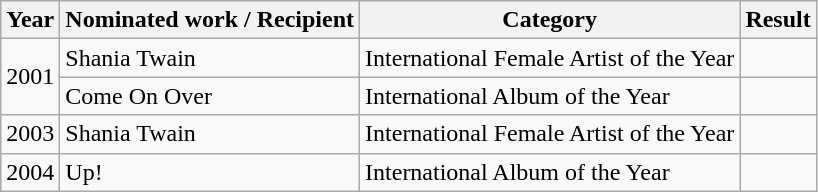<table class="wikitable">
<tr>
<th>Year</th>
<th>Nominated work / Recipient</th>
<th>Category</th>
<th>Result</th>
</tr>
<tr>
<td rowspan="2">2001</td>
<td>Shania Twain</td>
<td>International Female Artist of the Year</td>
<td></td>
</tr>
<tr>
<td>Come On Over</td>
<td>International Album of the Year</td>
<td></td>
</tr>
<tr>
<td rowspan="1">2003</td>
<td>Shania Twain</td>
<td>International Female Artist of the Year</td>
<td></td>
</tr>
<tr>
<td rowspan="1">2004</td>
<td>Up!</td>
<td>International Album of the Year</td>
<td></td>
</tr>
</table>
